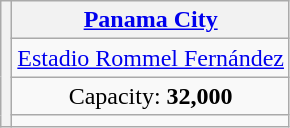<table class=wikitable style="text-align:center">
<tr>
<th rowspan=4></th>
<th><a href='#'>Panama City</a></th>
</tr>
<tr>
<td><a href='#'>Estadio Rommel Fernández</a></td>
</tr>
<tr>
<td>Capacity: <strong>32,000</strong></td>
</tr>
<tr>
<td></td>
</tr>
</table>
